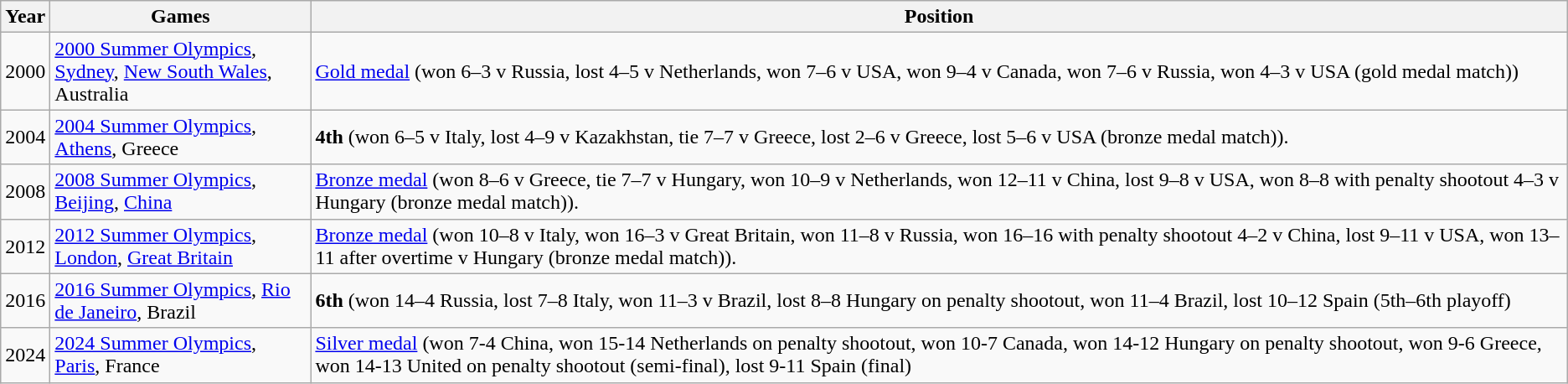<table class="wikitable">
<tr>
<th>Year</th>
<th width="200">Games</th>
<th>Position</th>
</tr>
<tr>
<td>2000</td>
<td><a href='#'>2000 Summer Olympics</a>, <a href='#'>Sydney</a>, <a href='#'>New South Wales</a>, Australia</td>
<td> <a href='#'>Gold medal</a> (won 6–3 v Russia, lost 4–5 v Netherlands, won 7–6 v USA, won 9–4 v Canada, won 7–6 v Russia, won 4–3 v USA (gold medal match))</td>
</tr>
<tr>
<td>2004</td>
<td><a href='#'>2004 Summer Olympics</a>, <a href='#'>Athens</a>, Greece</td>
<td><strong>4th</strong> (won 6–5 v Italy, lost 4–9 v Kazakhstan, tie 7–7 v Greece, lost 2–6 v Greece, lost 5–6 v USA (bronze medal match)).</td>
</tr>
<tr>
<td>2008</td>
<td><a href='#'>2008 Summer Olympics</a>, <a href='#'>Beijing</a>, <a href='#'>China</a></td>
<td> <a href='#'>Bronze medal</a> (won 8–6 v Greece, tie 7–7 v Hungary, won 10–9 v Netherlands,  won 12–11 v China, lost 9–8 v USA, won 8–8 with penalty shootout 4–3 v Hungary (bronze medal match)).</td>
</tr>
<tr>
<td>2012</td>
<td><a href='#'>2012 Summer Olympics</a>, <a href='#'>London</a>, <a href='#'>Great Britain</a></td>
<td> <a href='#'>Bronze medal</a> (won 10–8 v Italy, won 16–3 v Great Britain, won 11–8 v Russia,  won 16–16 with penalty shootout 4–2 v China, lost 9–11 v USA, won 13–11 after overtime v Hungary (bronze medal match)).</td>
</tr>
<tr>
<td>2016</td>
<td><a href='#'>2016 Summer Olympics</a>, <a href='#'>Rio de Janeiro</a>, Brazil</td>
<td><strong>6th</strong> (won 14–4 Russia,  lost 7–8 Italy, won 11–3 v Brazil,  lost 8–8 Hungary on penalty shootout, won 11–4 Brazil, lost 10–12 Spain (5th–6th playoff)</td>
</tr>
<tr>
<td>2024</td>
<td><a href='#'>2024 Summer Olympics</a>, <a href='#'>Paris</a>, France</td>
<td> <a href='#'>Silver medal</a> (won 7-4 China, won 15-14 Netherlands on penalty shootout, won 10-7 Canada, won 14-12 Hungary on penalty shootout, won 9-6 Greece, won 14-13 United on penalty shootout (semi-final), lost 9-11 Spain (final)</td>
</tr>
</table>
